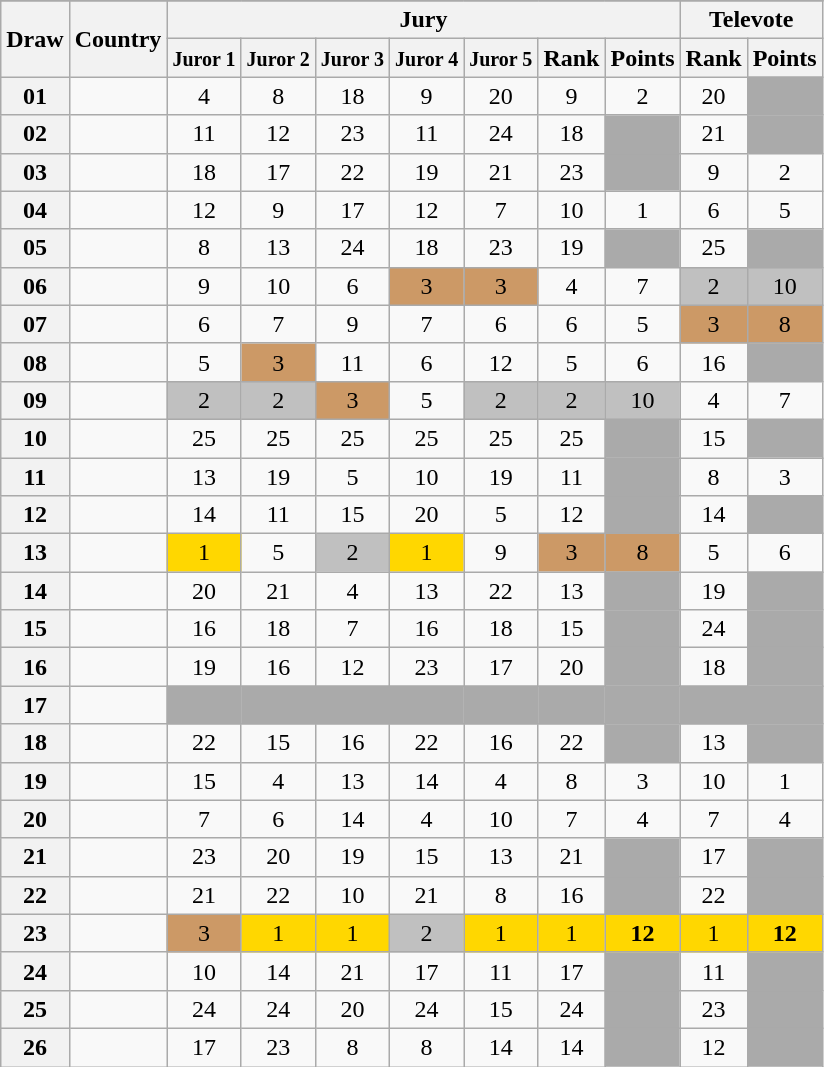<table class="sortable wikitable collapsible plainrowheaders" style="text-align:center;">
<tr>
</tr>
<tr>
<th scope="col" rowspan="2">Draw</th>
<th scope="col" rowspan="2">Country</th>
<th scope="col" colspan="7">Jury</th>
<th scope="col" colspan="2">Televote</th>
</tr>
<tr>
<th scope="col"><small>Juror 1</small></th>
<th scope="col"><small>Juror 2</small></th>
<th scope="col"><small>Juror 3</small></th>
<th scope="col"><small>Juror 4</small></th>
<th scope="col"><small>Juror 5</small></th>
<th scope="col">Rank</th>
<th scope="col">Points</th>
<th scope="col">Rank</th>
<th scope="col">Points</th>
</tr>
<tr>
<th scope="row" style="text-align:center;">01</th>
<td style="text-align:left;"></td>
<td>4</td>
<td>8</td>
<td>18</td>
<td>9</td>
<td>20</td>
<td>9</td>
<td>2</td>
<td>20</td>
<td style="background:#AAAAAA;"></td>
</tr>
<tr>
<th scope="row" style="text-align:center;">02</th>
<td style="text-align:left;"></td>
<td>11</td>
<td>12</td>
<td>23</td>
<td>11</td>
<td>24</td>
<td>18</td>
<td style="background:#AAAAAA;"></td>
<td>21</td>
<td style="background:#AAAAAA;"></td>
</tr>
<tr>
<th scope="row" style="text-align:center;">03</th>
<td style="text-align:left;"></td>
<td>18</td>
<td>17</td>
<td>22</td>
<td>19</td>
<td>21</td>
<td>23</td>
<td style="background:#AAAAAA;"></td>
<td>9</td>
<td>2</td>
</tr>
<tr>
<th scope="row" style="text-align:center;">04</th>
<td style="text-align:left;"></td>
<td>12</td>
<td>9</td>
<td>17</td>
<td>12</td>
<td>7</td>
<td>10</td>
<td>1</td>
<td>6</td>
<td>5</td>
</tr>
<tr>
<th scope="row" style="text-align:center;">05</th>
<td style="text-align:left;"></td>
<td>8</td>
<td>13</td>
<td>24</td>
<td>18</td>
<td>23</td>
<td>19</td>
<td style="background:#AAAAAA;"></td>
<td>25</td>
<td style="background:#AAAAAA;"></td>
</tr>
<tr>
<th scope="row" style="text-align:center;">06</th>
<td style="text-align:left;"></td>
<td>9</td>
<td>10</td>
<td>6</td>
<td style="background:#CC9966;">3</td>
<td style="background:#CC9966;">3</td>
<td>4</td>
<td>7</td>
<td style="background:silver;">2</td>
<td style="background:silver;">10</td>
</tr>
<tr>
<th scope="row" style="text-align:center;">07</th>
<td style="text-align:left;"></td>
<td>6</td>
<td>7</td>
<td>9</td>
<td>7</td>
<td>6</td>
<td>6</td>
<td>5</td>
<td style="background:#CC9966;">3</td>
<td style="background:#CC9966;">8</td>
</tr>
<tr>
<th scope="row" style="text-align:center;">08</th>
<td style="text-align:left;"></td>
<td>5</td>
<td style="background:#CC9966;">3</td>
<td>11</td>
<td>6</td>
<td>12</td>
<td>5</td>
<td>6</td>
<td>16</td>
<td style="background:#AAAAAA;"></td>
</tr>
<tr>
<th scope="row" style="text-align:center;">09</th>
<td style="text-align:left;"></td>
<td style="background:silver;">2</td>
<td style="background:silver;">2</td>
<td style="background:#CC9966;">3</td>
<td>5</td>
<td style="background:silver;">2</td>
<td style="background:silver;">2</td>
<td style="background:silver;">10</td>
<td>4</td>
<td>7</td>
</tr>
<tr>
<th scope="row" style="text-align:center;">10</th>
<td style="text-align:left;"></td>
<td>25</td>
<td>25</td>
<td>25</td>
<td>25</td>
<td>25</td>
<td>25</td>
<td style="background:#AAAAAA;"></td>
<td>15</td>
<td style="background:#AAAAAA;"></td>
</tr>
<tr>
<th scope="row" style="text-align:center;">11</th>
<td style="text-align:left;"></td>
<td>13</td>
<td>19</td>
<td>5</td>
<td>10</td>
<td>19</td>
<td>11</td>
<td style="background:#AAAAAA;"></td>
<td>8</td>
<td>3</td>
</tr>
<tr>
<th scope="row" style="text-align:center;">12</th>
<td style="text-align:left;"></td>
<td>14</td>
<td>11</td>
<td>15</td>
<td>20</td>
<td>5</td>
<td>12</td>
<td style="background:#AAAAAA;"></td>
<td>14</td>
<td style="background:#AAAAAA;"></td>
</tr>
<tr>
<th scope="row" style="text-align:center;">13</th>
<td style="text-align:left;"></td>
<td style="background:gold;">1</td>
<td>5</td>
<td style="background:silver;">2</td>
<td style="background:gold;">1</td>
<td>9</td>
<td style="background:#CC9966;">3</td>
<td style="background:#CC9966;">8</td>
<td>5</td>
<td>6</td>
</tr>
<tr>
<th scope="row" style="text-align:center;">14</th>
<td style="text-align:left;"></td>
<td>20</td>
<td>21</td>
<td>4</td>
<td>13</td>
<td>22</td>
<td>13</td>
<td style="background:#AAAAAA;"></td>
<td>19</td>
<td style="background:#AAAAAA;"></td>
</tr>
<tr>
<th scope="row" style="text-align:center;">15</th>
<td style="text-align:left;"></td>
<td>16</td>
<td>18</td>
<td>7</td>
<td>16</td>
<td>18</td>
<td>15</td>
<td style="background:#AAAAAA;"></td>
<td>24</td>
<td style="background:#AAAAAA;"></td>
</tr>
<tr>
<th scope="row" style="text-align:center;">16</th>
<td style="text-align:left;"></td>
<td>19</td>
<td>16</td>
<td>12</td>
<td>23</td>
<td>17</td>
<td>20</td>
<td style="background:#AAAAAA;"></td>
<td>18</td>
<td style="background:#AAAAAA;"></td>
</tr>
<tr class=sortbottom>
<th scope="row" style="text-align:center;">17</th>
<td style="text-align:left;"></td>
<td style="background:#AAAAAA;"></td>
<td style="background:#AAAAAA;"></td>
<td style="background:#AAAAAA;"></td>
<td style="background:#AAAAAA;"></td>
<td style="background:#AAAAAA;"></td>
<td style="background:#AAAAAA;"></td>
<td style="background:#AAAAAA;"></td>
<td style="background:#AAAAAA;"></td>
<td style="background:#AAAAAA;"></td>
</tr>
<tr>
<th scope="row" style="text-align:center;">18</th>
<td style="text-align:left;"></td>
<td>22</td>
<td>15</td>
<td>16</td>
<td>22</td>
<td>16</td>
<td>22</td>
<td style="background:#AAAAAA;"></td>
<td>13</td>
<td style="background:#AAAAAA;"></td>
</tr>
<tr>
<th scope="row" style="text-align:center;">19</th>
<td style="text-align:left;"></td>
<td>15</td>
<td>4</td>
<td>13</td>
<td>14</td>
<td>4</td>
<td>8</td>
<td>3</td>
<td>10</td>
<td>1</td>
</tr>
<tr>
<th scope="row" style="text-align:center;">20</th>
<td style="text-align:left;"></td>
<td>7</td>
<td>6</td>
<td>14</td>
<td>4</td>
<td>10</td>
<td>7</td>
<td>4</td>
<td>7</td>
<td>4</td>
</tr>
<tr>
<th scope="row" style="text-align:center;">21</th>
<td style="text-align:left;"></td>
<td>23</td>
<td>20</td>
<td>19</td>
<td>15</td>
<td>13</td>
<td>21</td>
<td style="background:#AAAAAA;"></td>
<td>17</td>
<td style="background:#AAAAAA;"></td>
</tr>
<tr>
<th scope="row" style="text-align:center;">22</th>
<td style="text-align:left;"></td>
<td>21</td>
<td>22</td>
<td>10</td>
<td>21</td>
<td>8</td>
<td>16</td>
<td style="background:#AAAAAA;"></td>
<td>22</td>
<td style="background:#AAAAAA;"></td>
</tr>
<tr>
<th scope="row" style="text-align:center;">23</th>
<td style="text-align:left;"></td>
<td style="background:#CC9966;">3</td>
<td style="background:gold;">1</td>
<td style="background:gold;">1</td>
<td style="background:silver;">2</td>
<td style="background:gold;">1</td>
<td style="background:gold;">1</td>
<td style="background:gold;"><strong>12</strong></td>
<td style="background:gold;">1</td>
<td style="background:gold;"><strong>12</strong></td>
</tr>
<tr>
<th scope="row" style="text-align:center;">24</th>
<td style="text-align:left;"></td>
<td>10</td>
<td>14</td>
<td>21</td>
<td>17</td>
<td>11</td>
<td>17</td>
<td style="background:#AAAAAA;"></td>
<td>11</td>
<td style="background:#AAAAAA;"></td>
</tr>
<tr>
<th scope="row" style="text-align:center;">25</th>
<td style="text-align:left;"></td>
<td>24</td>
<td>24</td>
<td>20</td>
<td>24</td>
<td>15</td>
<td>24</td>
<td style="background:#AAAAAA;"></td>
<td>23</td>
<td style="background:#AAAAAA;"></td>
</tr>
<tr>
<th scope="row" style="text-align:center;">26</th>
<td style="text-align:left;"></td>
<td>17</td>
<td>23</td>
<td>8</td>
<td>8</td>
<td>14</td>
<td>14</td>
<td style="background:#AAAAAA;"></td>
<td>12</td>
<td style="background:#AAAAAA;"></td>
</tr>
</table>
